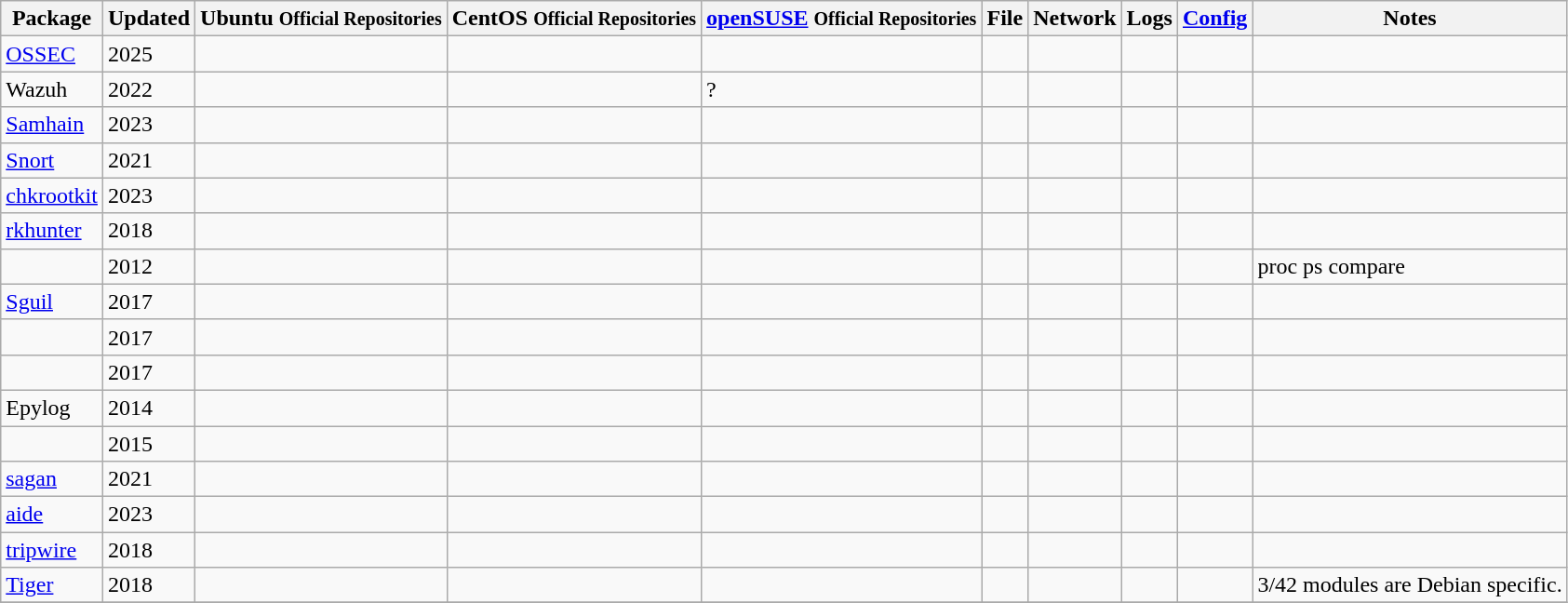<table class="wikitable sortable">
<tr>
<th>Package</th>
<th>Updated</th>
<th>Ubuntu <small>Official Repositories</small></th>
<th>CentOS <small>Official Repositories</small></th>
<th><a href='#'>openSUSE</a> <small>Official Repositories</small></th>
<th>File</th>
<th>Network</th>
<th>Logs</th>
<th><a href='#'>Config</a></th>
<th>Notes</th>
</tr>
<tr>
<td><a href='#'>OSSEC</a></td>
<td>2025</td>
<td></td>
<td></td>
<td></td>
<td></td>
<td></td>
<td></td>
<td></td>
<td></td>
</tr>
<tr>
<td>Wazuh</td>
<td>2022</td>
<td></td>
<td></td>
<td>?</td>
<td></td>
<td></td>
<td></td>
<td></td>
<td></td>
</tr>
<tr>
<td><a href='#'>Samhain</a></td>
<td>2023</td>
<td></td>
<td></td>
<td></td>
<td></td>
<td></td>
<td></td>
<td></td>
<td></td>
</tr>
<tr>
<td><a href='#'>Snort</a></td>
<td>2021</td>
<td></td>
<td></td>
<td></td>
<td></td>
<td></td>
<td></td>
<td></td>
<td></td>
</tr>
<tr>
<td><a href='#'>chkrootkit</a></td>
<td>2023</td>
<td></td>
<td></td>
<td></td>
<td></td>
<td></td>
<td></td>
<td></td>
<td></td>
</tr>
<tr>
<td><a href='#'>rkhunter</a></td>
<td>2018</td>
<td></td>
<td></td>
<td></td>
<td></td>
<td></td>
<td></td>
<td></td>
<td></td>
</tr>
<tr>
<td></td>
<td>2012</td>
<td></td>
<td></td>
<td></td>
<td></td>
<td></td>
<td></td>
<td></td>
<td>proc ps compare</td>
</tr>
<tr>
<td><a href='#'>Sguil</a></td>
<td>2017</td>
<td></td>
<td></td>
<td></td>
<td></td>
<td></td>
<td></td>
<td></td>
<td></td>
</tr>
<tr>
<td></td>
<td>2017</td>
<td></td>
<td></td>
<td></td>
<td></td>
<td></td>
<td></td>
<td></td>
<td></td>
</tr>
<tr>
<td></td>
<td>2017</td>
<td></td>
<td></td>
<td></td>
<td></td>
<td></td>
<td></td>
<td></td>
<td></td>
</tr>
<tr>
<td>Epylog</td>
<td>2014</td>
<td></td>
<td></td>
<td></td>
<td></td>
<td></td>
<td></td>
<td></td>
<td></td>
</tr>
<tr>
<td></td>
<td>2015</td>
<td></td>
<td></td>
<td></td>
<td></td>
<td></td>
<td></td>
<td></td>
<td></td>
</tr>
<tr>
<td><a href='#'>sagan</a></td>
<td>2021</td>
<td></td>
<td></td>
<td></td>
<td></td>
<td></td>
<td></td>
<td></td>
<td></td>
</tr>
<tr>
<td><a href='#'>aide</a></td>
<td>2023</td>
<td></td>
<td></td>
<td></td>
<td></td>
<td></td>
<td></td>
<td></td>
<td></td>
</tr>
<tr>
<td><a href='#'>tripwire</a></td>
<td>2018</td>
<td></td>
<td></td>
<td></td>
<td></td>
<td></td>
<td></td>
<td></td>
<td></td>
</tr>
<tr>
<td><a href='#'>Tiger</a></td>
<td>2018</td>
<td></td>
<td></td>
<td></td>
<td></td>
<td></td>
<td></td>
<td></td>
<td>3/42 modules are Debian specific.</td>
</tr>
<tr>
</tr>
</table>
